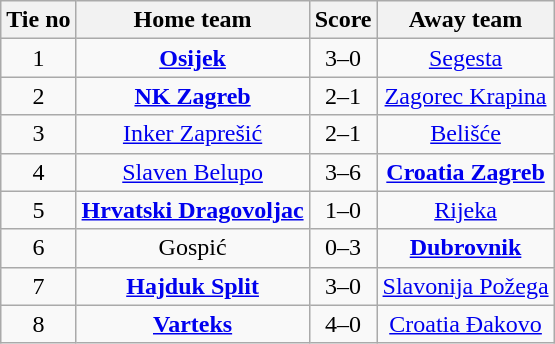<table class="wikitable" style="text-align: center">
<tr>
<th>Tie no</th>
<th>Home team</th>
<th>Score</th>
<th>Away team</th>
</tr>
<tr>
<td>1</td>
<td><strong><a href='#'>Osijek</a></strong></td>
<td>3–0</td>
<td><a href='#'>Segesta</a></td>
</tr>
<tr>
<td>2</td>
<td><strong><a href='#'>NK Zagreb</a></strong></td>
<td>2–1</td>
<td><a href='#'>Zagorec Krapina</a></td>
</tr>
<tr>
<td>3</td>
<td><a href='#'>Inker Zaprešić</a></td>
<td>2–1</td>
<td><a href='#'>Belišće</a></td>
</tr>
<tr>
<td>4</td>
<td><a href='#'>Slaven Belupo</a></td>
<td>3–6</td>
<td><strong><a href='#'>Croatia Zagreb</a></strong></td>
</tr>
<tr>
<td>5</td>
<td><strong><a href='#'>Hrvatski Dragovoljac</a></strong></td>
<td>1–0</td>
<td><a href='#'>Rijeka</a></td>
</tr>
<tr>
<td>6</td>
<td>Gospić</td>
<td>0–3</td>
<td><strong><a href='#'>Dubrovnik</a></strong></td>
</tr>
<tr>
<td>7</td>
<td><strong><a href='#'>Hajduk Split</a></strong></td>
<td>3–0</td>
<td><a href='#'>Slavonija Požega</a></td>
</tr>
<tr>
<td>8</td>
<td><strong><a href='#'>Varteks</a></strong></td>
<td>4–0</td>
<td><a href='#'>Croatia Đakovo</a></td>
</tr>
</table>
